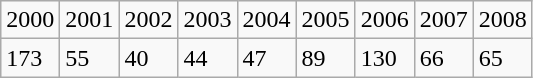<table class = "wikitable">
<tr>
<td>2000</td>
<td>2001</td>
<td>2002</td>
<td>2003</td>
<td>2004</td>
<td>2005</td>
<td>2006</td>
<td>2007</td>
<td>2008</td>
</tr>
<tr>
<td>173</td>
<td>55</td>
<td>40</td>
<td>44</td>
<td>47</td>
<td>89</td>
<td>130</td>
<td>66</td>
<td>65</td>
</tr>
</table>
